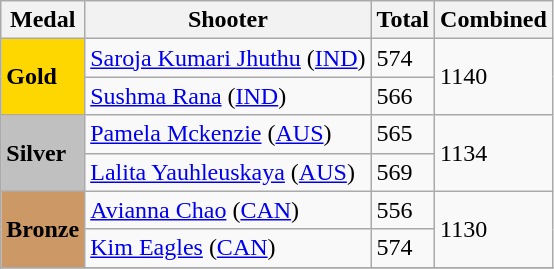<table class="wikitable">
<tr>
<th>Medal</th>
<th>Shooter</th>
<th>Total</th>
<th>Combined</th>
</tr>
<tr>
<td rowspan="2" bgcolor="gold"><strong>Gold</strong></td>
<td> <a href='#'>Saroja Kumari Jhuthu</a> (<a href='#'>IND</a>)</td>
<td>574</td>
<td rowspan="2">1140</td>
</tr>
<tr>
<td> <a href='#'>Sushma Rana</a> (<a href='#'>IND</a>)</td>
<td>566</td>
</tr>
<tr>
<td rowspan="2" bgcolor="silver"><strong>Silver</strong></td>
<td> <a href='#'>Pamela Mckenzie</a> (<a href='#'>AUS</a>)</td>
<td>565</td>
<td rowspan="2">1134</td>
</tr>
<tr>
<td> <a href='#'>Lalita Yauhleuskaya</a> (<a href='#'>AUS</a>)</td>
<td>569</td>
</tr>
<tr>
<td rowspan="2" bgcolor="cc9966"><strong>Bronze</strong></td>
<td> <a href='#'>Avianna Chao</a> (<a href='#'>CAN</a>)</td>
<td>556</td>
<td rowspan="2">1130</td>
</tr>
<tr>
<td> <a href='#'>Kim Eagles</a> (<a href='#'>CAN</a>)</td>
<td>574</td>
</tr>
<tr>
</tr>
</table>
